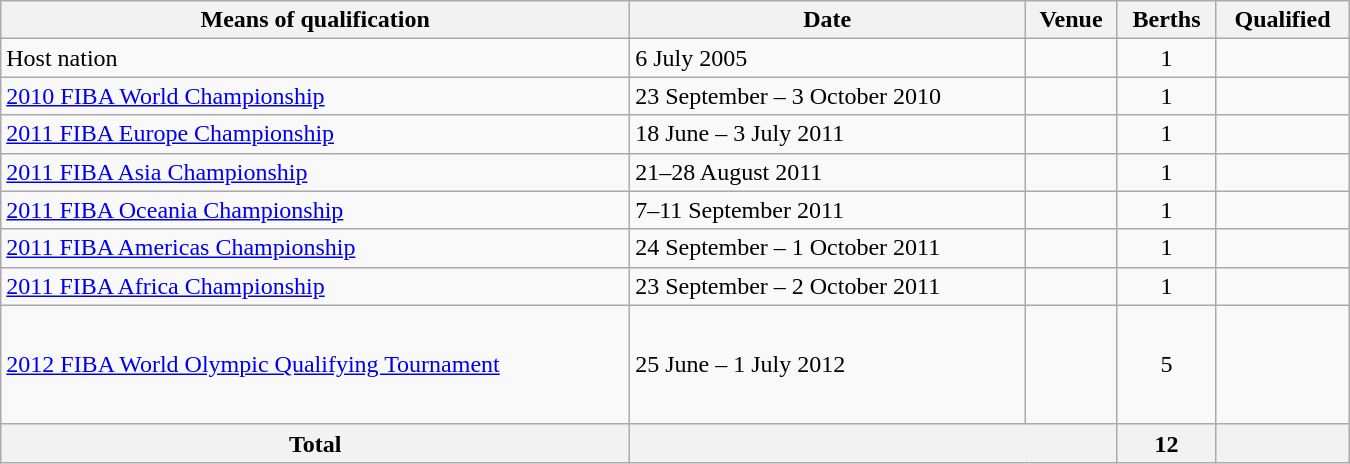<table class="wikitable" style="width:900px;">
<tr>
<th>Means of qualification</th>
<th>Date</th>
<th>Venue</th>
<th>Berths</th>
<th>Qualified</th>
</tr>
<tr>
<td>Host nation</td>
<td>6 July 2005</td>
<td></td>
<td style="text-align:center;">1</td>
<td></td>
</tr>
<tr>
<td><a href='#'>2010 FIBA World Championship</a></td>
<td>23 September – 3 October 2010</td>
<td></td>
<td style="text-align:center;">1</td>
<td></td>
</tr>
<tr>
<td><a href='#'>2011 FIBA Europe Championship</a></td>
<td>18 June – 3 July 2011</td>
<td></td>
<td style="text-align:center;">1</td>
<td></td>
</tr>
<tr>
<td><a href='#'>2011 FIBA Asia Championship</a></td>
<td>21–28 August 2011</td>
<td></td>
<td style="text-align:center;">1</td>
<td></td>
</tr>
<tr>
<td><a href='#'>2011 FIBA Oceania Championship</a></td>
<td>7–11 September 2011</td>
<td></td>
<td style="text-align:center;">1</td>
<td></td>
</tr>
<tr>
<td><a href='#'>2011 FIBA Americas Championship</a></td>
<td>24 September – 1 October 2011</td>
<td></td>
<td style="text-align:center;">1</td>
<td></td>
</tr>
<tr>
<td><a href='#'>2011 FIBA Africa Championship</a></td>
<td>23 September – 2 October 2011</td>
<td></td>
<td style="text-align:center;">1</td>
<td></td>
</tr>
<tr>
<td><a href='#'>2012 FIBA World Olympic Qualifying Tournament</a></td>
<td>25 June – 1 July 2012</td>
<td></td>
<td style="text-align:center;">5</td>
<td><br> <br> <br> <br> </td>
</tr>
<tr>
<th>Total</th>
<th colspan="2"></th>
<th>12</th>
<th></th>
</tr>
</table>
